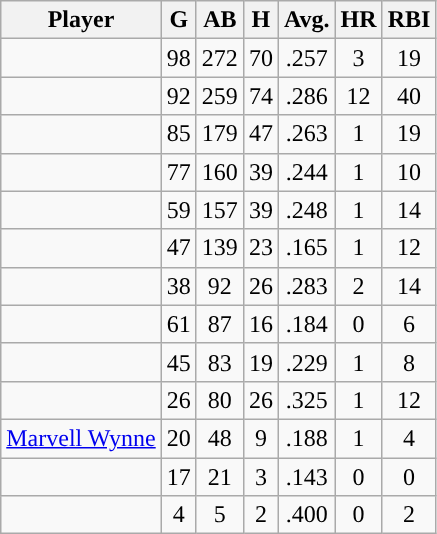<table class="wikitable sortable" style="text-align:center">
<tr>
<th>Player</th>
<th>G</th>
<th>AB</th>
<th>H</th>
<th>Avg.</th>
<th>HR</th>
<th>RBI</th>
</tr>
<tr align="center">
<td></td>
<td>98</td>
<td>272</td>
<td>70</td>
<td>.257</td>
<td>3</td>
<td>19</td>
</tr>
<tr align="center">
<td></td>
<td>92</td>
<td>259</td>
<td>74</td>
<td>.286</td>
<td>12</td>
<td>40</td>
</tr>
<tr align="center">
<td></td>
<td>85</td>
<td>179</td>
<td>47</td>
<td>.263</td>
<td>1</td>
<td>19</td>
</tr>
<tr align="center">
<td></td>
<td>77</td>
<td>160</td>
<td>39</td>
<td>.244</td>
<td>1</td>
<td>10</td>
</tr>
<tr align=center>
<td></td>
<td>59</td>
<td>157</td>
<td>39</td>
<td>.248</td>
<td>1</td>
<td>14</td>
</tr>
<tr align="center">
<td></td>
<td>47</td>
<td>139</td>
<td>23</td>
<td>.165</td>
<td>1</td>
<td>12</td>
</tr>
<tr align="center">
<td></td>
<td>38</td>
<td>92</td>
<td>26</td>
<td>.283</td>
<td>2</td>
<td>14</td>
</tr>
<tr align="center">
<td></td>
<td>61</td>
<td>87</td>
<td>16</td>
<td>.184</td>
<td>0</td>
<td>6</td>
</tr>
<tr align="center">
<td></td>
<td>45</td>
<td>83</td>
<td>19</td>
<td>.229</td>
<td>1</td>
<td>8</td>
</tr>
<tr align="center">
<td></td>
<td>26</td>
<td>80</td>
<td>26</td>
<td>.325</td>
<td>1</td>
<td>12</td>
</tr>
<tr align="center">
<td><a href='#'>Marvell Wynne</a></td>
<td>20</td>
<td>48</td>
<td>9</td>
<td>.188</td>
<td>1</td>
<td>4</td>
</tr>
<tr align=center>
<td></td>
<td>17</td>
<td>21</td>
<td>3</td>
<td>.143</td>
<td>0</td>
<td>0</td>
</tr>
<tr align="center">
<td></td>
<td>4</td>
<td>5</td>
<td>2</td>
<td>.400</td>
<td>0</td>
<td>2</td>
</tr>
</table>
